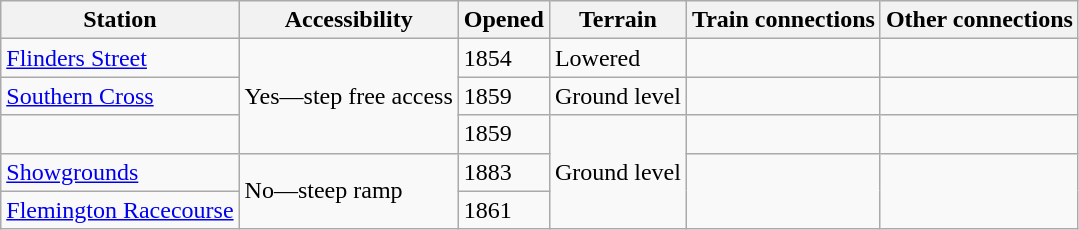<table class="wikitable">
<tr>
<th>Station</th>
<th>Accessibility</th>
<th>Opened</th>
<th>Terrain</th>
<th>Train connections</th>
<th>Other connections</th>
</tr>
<tr>
<td><a href='#'>Flinders Street</a></td>
<td rowspan="3">Yes—step free access</td>
<td>1854</td>
<td>Lowered</td>
<td></td>
<td> </td>
</tr>
<tr>
<td><a href='#'>Southern Cross</a></td>
<td>1859</td>
<td>Ground level</td>
<td></td>
<td>   </td>
</tr>
<tr>
<td></td>
<td>1859</td>
<td rowspan="3">Ground level</td>
<td></td>
<td></td>
</tr>
<tr>
<td><a href='#'>Showgrounds</a></td>
<td rowspan="2">No—steep ramp</td>
<td>1883</td>
<td rowspan="2"></td>
<td rowspan="2"></td>
</tr>
<tr>
<td><a href='#'>Flemington Racecourse</a></td>
<td>1861</td>
</tr>
</table>
